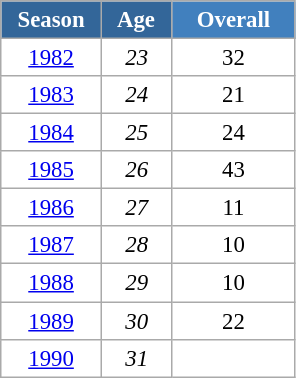<table class="wikitable" style="font-size:95%; text-align:center; border:grey solid 1px; border-collapse:collapse; background:#ffffff;">
<tr>
<th style="background-color:#369; color:white; width:60px;"> Season </th>
<th style="background-color:#369; color:white; width:40px;"> Age </th>
<th style="background-color:#4180be; color:white; width:75px;">Overall</th>
</tr>
<tr>
<td><a href='#'>1982</a></td>
<td><em>23</em></td>
<td>32</td>
</tr>
<tr>
<td><a href='#'>1983</a></td>
<td><em>24</em></td>
<td>21</td>
</tr>
<tr>
<td><a href='#'>1984</a></td>
<td><em>25</em></td>
<td>24</td>
</tr>
<tr>
<td><a href='#'>1985</a></td>
<td><em>26</em></td>
<td>43</td>
</tr>
<tr>
<td><a href='#'>1986</a></td>
<td><em>27</em></td>
<td>11</td>
</tr>
<tr>
<td><a href='#'>1987</a></td>
<td><em>28</em></td>
<td>10</td>
</tr>
<tr>
<td><a href='#'>1988</a></td>
<td><em>29</em></td>
<td>10</td>
</tr>
<tr>
<td><a href='#'>1989</a></td>
<td><em>30</em></td>
<td>22</td>
</tr>
<tr>
<td><a href='#'>1990</a></td>
<td><em>31</em></td>
<td></td>
</tr>
</table>
